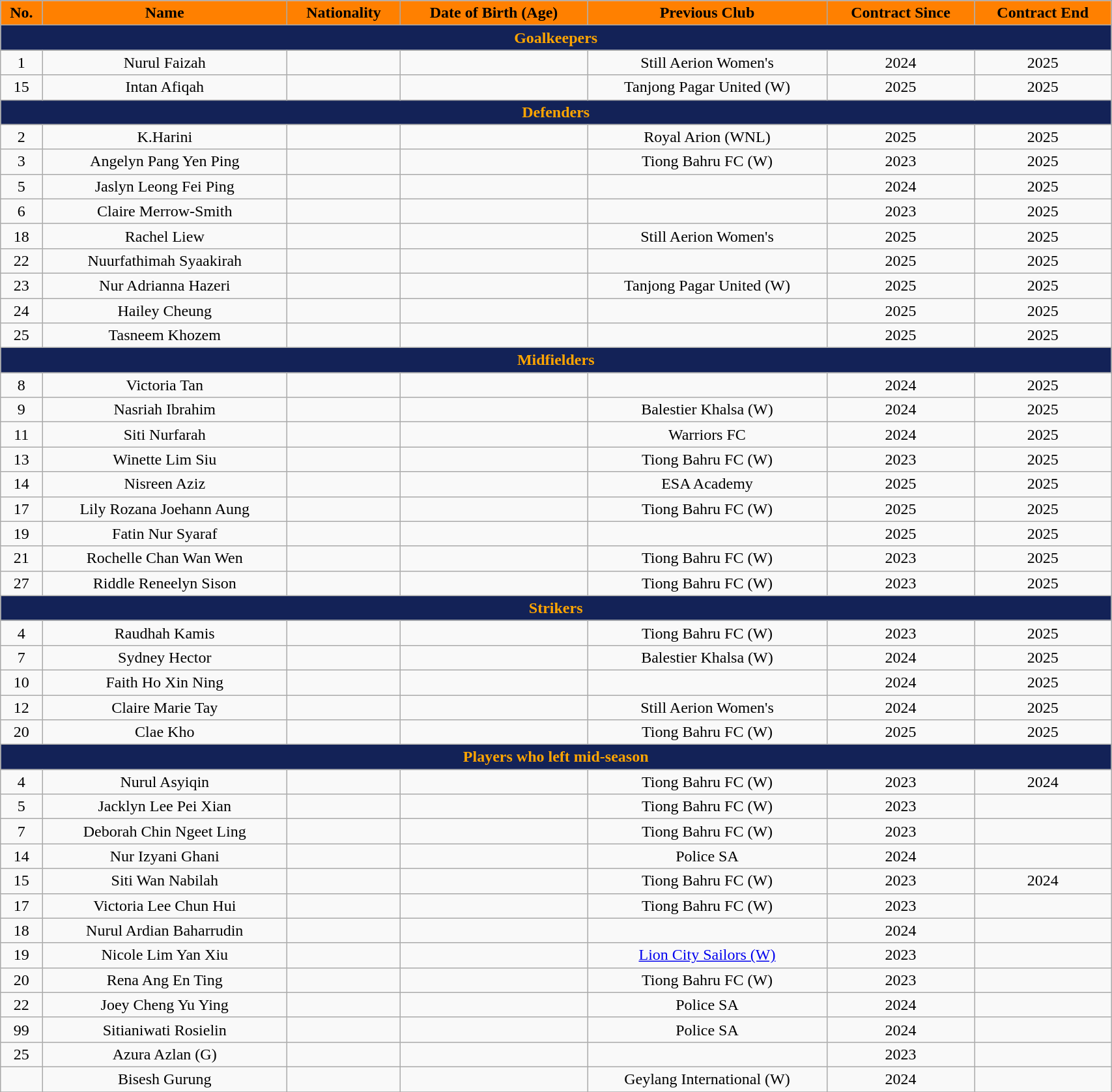<table class="wikitable" style="text-align:center; font-size:100%; width:90%;">
<tr>
<th style="background:#FF8000; color:black; text-align:center;">No.</th>
<th style="background:#FF8000; color:black; text-align:center;">Name</th>
<th style="background:#FF8000; color:black; text-align:center;">Nationality</th>
<th style="background:#FF8000; color:black; text-align:center;">Date of Birth (Age)</th>
<th style="background:#FF8000; color:black; text-align:center;">Previous Club</th>
<th style="background:#FF8000; color:black; text-align:center;">Contract Since</th>
<th style="background:#FF8000; color:black; text-align:center;">Contract End</th>
</tr>
<tr>
<th colspan="8" style="background:#132257; color:orange; text-align:center;">Goalkeepers</th>
</tr>
<tr>
<td>1</td>
<td>Nurul Faizah</td>
<td></td>
<td></td>
<td> Still Aerion Women's</td>
<td>2024</td>
<td>2025</td>
</tr>
<tr>
<td>15</td>
<td>Intan Afiqah</td>
<td></td>
<td></td>
<td> Tanjong Pagar United (W)</td>
<td>2025</td>
<td>2025</td>
</tr>
<tr>
<th colspan="8" style="background:#132257; color:orange; text-align:center">Defenders</th>
</tr>
<tr>
<td>2</td>
<td>K.Harini</td>
<td></td>
<td></td>
<td> Royal Arion (WNL)</td>
<td>2025</td>
<td>2025</td>
</tr>
<tr>
<td>3</td>
<td>Angelyn Pang Yen Ping</td>
<td></td>
<td></td>
<td> Tiong Bahru FC (W)</td>
<td>2023</td>
<td>2025</td>
</tr>
<tr>
<td>5</td>
<td>Jaslyn Leong Fei Ping</td>
<td></td>
<td></td>
<td></td>
<td>2024</td>
<td>2025</td>
</tr>
<tr>
<td>6</td>
<td>Claire Merrow-Smith</td>
<td></td>
<td></td>
<td></td>
<td>2023</td>
<td>2025</td>
</tr>
<tr>
<td>18</td>
<td>Rachel Liew</td>
<td></td>
<td></td>
<td> Still Aerion Women's</td>
<td>2025</td>
<td>2025</td>
</tr>
<tr>
<td>22</td>
<td>Nuurfathimah Syaakirah</td>
<td></td>
<td></td>
<td></td>
<td>2025</td>
<td>2025</td>
</tr>
<tr>
<td>23</td>
<td>Nur Adrianna Hazeri</td>
<td></td>
<td></td>
<td> Tanjong Pagar United (W)</td>
<td>2025</td>
<td>2025</td>
</tr>
<tr>
<td>24</td>
<td>Hailey Cheung</td>
<td></td>
<td></td>
<td></td>
<td>2025</td>
<td>2025</td>
</tr>
<tr>
<td>25</td>
<td>Tasneem Khozem</td>
<td></td>
<td></td>
<td></td>
<td>2025</td>
<td>2025</td>
</tr>
<tr>
<th colspan="8" style="background:#132257; color:orange; text-align:center">Midfielders</th>
</tr>
<tr>
<td>8</td>
<td>Victoria Tan</td>
<td></td>
<td></td>
<td></td>
<td>2024</td>
<td>2025</td>
</tr>
<tr>
<td>9</td>
<td>Nasriah Ibrahim</td>
<td></td>
<td></td>
<td> Balestier Khalsa (W)</td>
<td>2024</td>
<td>2025</td>
</tr>
<tr>
<td>11</td>
<td>Siti Nurfarah</td>
<td></td>
<td></td>
<td> Warriors FC</td>
<td>2024</td>
<td>2025</td>
</tr>
<tr>
<td>13</td>
<td>Winette Lim Siu</td>
<td></td>
<td></td>
<td> Tiong Bahru FC (W)</td>
<td>2023</td>
<td>2025</td>
</tr>
<tr>
<td>14</td>
<td>Nisreen Aziz</td>
<td></td>
<td></td>
<td> ESA Academy</td>
<td>2025</td>
<td>2025</td>
</tr>
<tr>
<td>17</td>
<td>Lily Rozana Joehann Aung</td>
<td></td>
<td></td>
<td> Tiong Bahru FC (W)</td>
<td>2025</td>
<td>2025</td>
</tr>
<tr>
<td>19</td>
<td>Fatin Nur Syaraf</td>
<td></td>
<td></td>
<td></td>
<td>2025</td>
<td>2025</td>
</tr>
<tr>
<td>21</td>
<td>Rochelle Chan Wan Wen</td>
<td></td>
<td></td>
<td> Tiong Bahru FC (W)</td>
<td>2023</td>
<td>2025</td>
</tr>
<tr>
<td>27</td>
<td>Riddle Reneelyn Sison</td>
<td></td>
<td></td>
<td> Tiong Bahru FC (W)</td>
<td>2023</td>
<td>2025</td>
</tr>
<tr>
<th colspan="8" style="background:#132257; color:orange; text-align:center">Strikers</th>
</tr>
<tr>
<td>4</td>
<td>Raudhah Kamis</td>
<td></td>
<td></td>
<td> Tiong Bahru FC (W)</td>
<td>2023</td>
<td>2025</td>
</tr>
<tr>
<td>7</td>
<td>Sydney Hector</td>
<td></td>
<td></td>
<td> Balestier Khalsa (W)</td>
<td>2024</td>
<td>2025</td>
</tr>
<tr>
<td>10</td>
<td>Faith Ho Xin Ning</td>
<td></td>
<td></td>
<td></td>
<td>2024</td>
<td>2025</td>
</tr>
<tr>
<td>12</td>
<td>Claire Marie Tay</td>
<td></td>
<td></td>
<td> Still Aerion Women's</td>
<td>2024</td>
<td>2025</td>
</tr>
<tr>
<td>20</td>
<td>Clae Kho</td>
<td></td>
<td></td>
<td> Tiong Bahru FC (W)</td>
<td>2025</td>
<td>2025</td>
</tr>
<tr>
<th colspan="8" style="background:#132257; color:orange; text-align:center">Players who left mid-season</th>
</tr>
<tr>
<td>4</td>
<td>Nurul Asyiqin</td>
<td></td>
<td></td>
<td> Tiong Bahru FC (W)</td>
<td>2023</td>
<td>2024</td>
</tr>
<tr>
<td>5</td>
<td>Jacklyn Lee Pei Xian</td>
<td></td>
<td></td>
<td> Tiong Bahru FC (W)</td>
<td>2023</td>
<td></td>
</tr>
<tr>
<td>7</td>
<td>Deborah Chin Ngeet Ling</td>
<td></td>
<td></td>
<td> Tiong Bahru FC (W)</td>
<td>2023</td>
<td></td>
</tr>
<tr>
<td>14</td>
<td>Nur Izyani Ghani</td>
<td></td>
<td></td>
<td> Police SA</td>
<td>2024</td>
<td></td>
</tr>
<tr>
<td>15</td>
<td>Siti Wan Nabilah</td>
<td></td>
<td></td>
<td> Tiong Bahru FC (W)</td>
<td>2023</td>
<td>2024</td>
</tr>
<tr>
<td>17</td>
<td>Victoria Lee Chun Hui</td>
<td></td>
<td></td>
<td> Tiong Bahru FC (W)</td>
<td>2023</td>
<td></td>
</tr>
<tr>
<td>18</td>
<td>Nurul Ardian Baharrudin</td>
<td></td>
<td></td>
<td></td>
<td>2024</td>
<td></td>
</tr>
<tr>
<td>19</td>
<td>Nicole Lim Yan Xiu</td>
<td></td>
<td></td>
<td> <a href='#'>Lion City Sailors (W)</a></td>
<td>2023</td>
<td></td>
</tr>
<tr>
<td>20</td>
<td>Rena Ang En Ting</td>
<td></td>
<td></td>
<td> Tiong Bahru FC (W)</td>
<td>2023</td>
<td></td>
</tr>
<tr>
<td>22</td>
<td>Joey Cheng Yu Ying</td>
<td></td>
<td></td>
<td> Police SA</td>
<td>2024</td>
<td></td>
</tr>
<tr>
<td>99</td>
<td>Sitianiwati Rosielin</td>
<td></td>
<td></td>
<td> Police SA</td>
<td>2024</td>
<td></td>
</tr>
<tr>
<td>25</td>
<td>Azura Azlan (G)</td>
<td></td>
<td></td>
<td></td>
<td>2023</td>
<td></td>
</tr>
<tr>
<td></td>
<td>Bisesh Gurung</td>
<td></td>
<td></td>
<td> Geylang International (W)</td>
<td>2024</td>
<td></td>
</tr>
<tr>
</tr>
</table>
